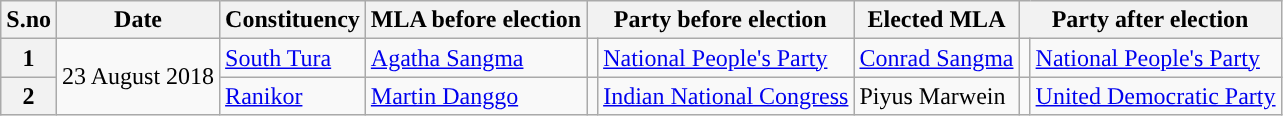<table class="wikitable sortable">
<tr>
<th>S.no</th>
<th>Date</th>
<th>Constituency</th>
<th>MLA before election</th>
<th colspan="2">Party before election</th>
<th>Elected MLA</th>
<th colspan="2">Party after election</th>
</tr>
<tr>
<th>1</th>
<td rowspan="2">23 August 2018</td>
<td><a href='#'>South Tura</a></td>
<td><a href='#'>Agatha Sangma</a></td>
<td></td>
<td><a href='#'>National People's Party</a></td>
<td><a href='#'>Conrad Sangma</a></td>
<td></td>
<td><a href='#'>National People's Party</a></td>
</tr>
<tr>
<th>2</th>
<td><a href='#'>Ranikor</a></td>
<td><a href='#'>Martin Danggo</a></td>
<td></td>
<td><a href='#'>Indian National Congress</a></td>
<td>Piyus Marwein</td>
<td></td>
<td><a href='#'>United Democratic Party</a></td>
</tr>
</table>
